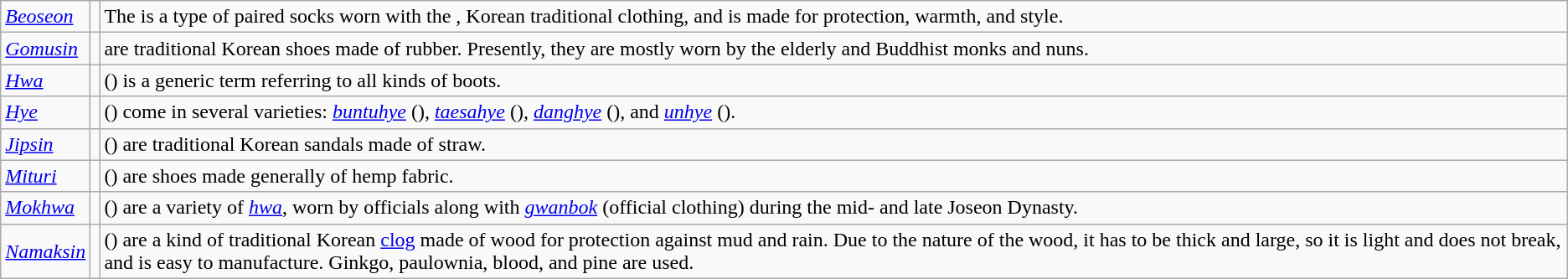<table class="wikitable" border="1">
<tr>
<td><em><a href='#'>Beoseon</a></em></td>
<td></td>
<td>The  is a type of paired socks worn with the , Korean traditional clothing, and is made for protection, warmth, and style.</td>
</tr>
<tr>
<td><em><a href='#'>Gomusin</a></em></td>
<td></td>
<td> are traditional Korean shoes made of rubber. Presently, they are mostly worn by the elderly and Buddhist monks and nuns.</td>
</tr>
<tr>
<td><em><a href='#'>Hwa</a></em></td>
<td></td>
<td> () is a generic term referring to all kinds of boots.</td>
</tr>
<tr>
<td><a href='#'><em>Hye</em></a></td>
<td></td>
<td> () come in several varieties: <em><a href='#'>buntuhye</a></em> (), <em><a href='#'>taesahye</a></em> (), <em><a href='#'>danghye</a></em> (), and <em><a href='#'>unhye</a></em> ().</td>
</tr>
<tr>
<td><em><a href='#'>Jipsin</a></em></td>
<td></td>
<td> () are traditional Korean sandals made of straw.</td>
</tr>
<tr>
<td><em><a href='#'>Mituri</a></em></td>
<td></td>
<td> () are shoes made generally of hemp fabric.</td>
</tr>
<tr>
<td><em><a href='#'>Mokhwa</a></em></td>
<td></td>
<td> () are a variety of <em><a href='#'>hwa</a></em>, worn by officials along with <em><a href='#'>gwanbok</a></em> (official clothing) during the mid- and late Joseon Dynasty.</td>
</tr>
<tr>
<td><em><a href='#'>Namaksin</a></em></td>
<td></td>
<td> () are a kind of traditional Korean <a href='#'>clog</a> made of wood for protection against mud and rain. Due to the nature of the wood, it has to be thick and large, so it is light and does not break, and is easy to manufacture. Ginkgo, paulownia, blood, and pine are used.</td>
</tr>
</table>
